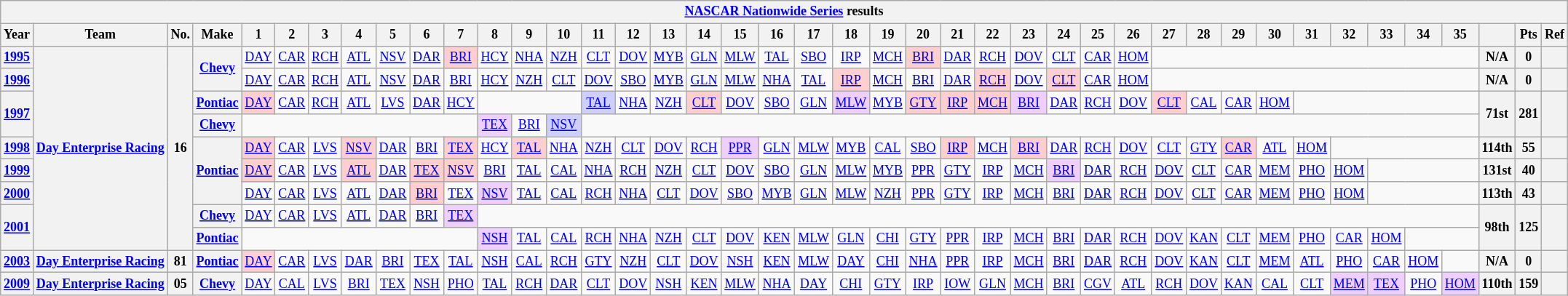<table class="wikitable" style="text-align:center; font-size:75%">
<tr>
<th colspan=42><a href='#'>NASCAR Nationwide Series</a> results</th>
</tr>
<tr>
<th>Year</th>
<th>Team</th>
<th>No.</th>
<th>Make</th>
<th>1</th>
<th>2</th>
<th>3</th>
<th>4</th>
<th>5</th>
<th>6</th>
<th>7</th>
<th>8</th>
<th>9</th>
<th>10</th>
<th>11</th>
<th>12</th>
<th>13</th>
<th>14</th>
<th>15</th>
<th>16</th>
<th>17</th>
<th>18</th>
<th>19</th>
<th>20</th>
<th>21</th>
<th>22</th>
<th>23</th>
<th>24</th>
<th>25</th>
<th>26</th>
<th>27</th>
<th>28</th>
<th>29</th>
<th>30</th>
<th>31</th>
<th>32</th>
<th>33</th>
<th>34</th>
<th>35</th>
<th></th>
<th>Pts</th>
<th>Ref</th>
</tr>
<tr>
<th><a href='#'>1995</a></th>
<th rowspan=9 nowrap><a href='#'>Day Enterprise Racing</a></th>
<th rowspan=9>16</th>
<th rowspan=2><a href='#'>Chevy</a></th>
<td><a href='#'>DAY</a></td>
<td><a href='#'>CAR</a></td>
<td><a href='#'>RCH</a></td>
<td><a href='#'>ATL</a></td>
<td><a href='#'>NSV</a></td>
<td><a href='#'>DAR</a></td>
<td style="background:#FFCFCF;"><a href='#'>BRI</a><br></td>
<td><a href='#'>HCY</a></td>
<td><a href='#'>NHA</a></td>
<td><a href='#'>NZH</a></td>
<td><a href='#'>CLT</a></td>
<td><a href='#'>DOV</a></td>
<td><a href='#'>MYB</a></td>
<td><a href='#'>GLN</a></td>
<td><a href='#'>MLW</a></td>
<td><a href='#'>TAL</a></td>
<td><a href='#'>SBO</a></td>
<td><a href='#'>IRP</a></td>
<td><a href='#'>MCH</a></td>
<td style="background:#FFCFCF;"><a href='#'>BRI</a><br></td>
<td><a href='#'>DAR</a></td>
<td><a href='#'>RCH</a></td>
<td><a href='#'>DOV</a></td>
<td><a href='#'>CLT</a></td>
<td><a href='#'>CAR</a></td>
<td><a href='#'>HOM</a></td>
<td colspan=9></td>
<th>N/A</th>
<th>0</th>
<th></th>
</tr>
<tr>
<th><a href='#'>1996</a></th>
<td><a href='#'>DAY</a></td>
<td><a href='#'>CAR</a></td>
<td><a href='#'>RCH</a></td>
<td><a href='#'>ATL</a></td>
<td><a href='#'>NSV</a></td>
<td><a href='#'>DAR</a></td>
<td><a href='#'>BRI</a></td>
<td><a href='#'>HCY</a></td>
<td><a href='#'>NZH</a></td>
<td><a href='#'>CLT</a></td>
<td><a href='#'>DOV</a></td>
<td><a href='#'>SBO</a></td>
<td><a href='#'>MYB</a></td>
<td><a href='#'>GLN</a></td>
<td><a href='#'>MLW</a></td>
<td><a href='#'>NHA</a></td>
<td><a href='#'>TAL</a></td>
<td style="background:#FFCFCF;"><a href='#'>IRP</a><br></td>
<td><a href='#'>MCH</a></td>
<td><a href='#'>BRI</a></td>
<td><a href='#'>DAR</a></td>
<td style="background:#FFCFCF;"><a href='#'>RCH</a><br></td>
<td><a href='#'>DOV</a></td>
<td style="background:#FFCFCF;"><a href='#'>CLT</a><br></td>
<td><a href='#'>CAR</a></td>
<td><a href='#'>HOM</a></td>
<td colspan=9></td>
<th>N/A</th>
<th>0</th>
<th></th>
</tr>
<tr>
<th rowspan=2><a href='#'>1997</a></th>
<th><a href='#'>Pontiac</a></th>
<td style="background:#FFCFCF;"><a href='#'>DAY</a><br></td>
<td><a href='#'>CAR</a></td>
<td><a href='#'>RCH</a></td>
<td><a href='#'>ATL</a></td>
<td><a href='#'>LVS</a></td>
<td><a href='#'>DAR</a></td>
<td><a href='#'>HCY</a></td>
<td colspan=3></td>
<td style="background:#CFCFFF;"><a href='#'>TAL</a><br></td>
<td><a href='#'>NHA</a></td>
<td><a href='#'>NZH</a></td>
<td style="background:#FFCFCF;"><a href='#'>CLT</a><br></td>
<td><a href='#'>DOV</a></td>
<td><a href='#'>SBO</a></td>
<td><a href='#'>GLN</a></td>
<td style="background:#EFCFFF;"><a href='#'>MLW</a><br></td>
<td><a href='#'>MYB</a></td>
<td style="background:#FFCFCF;"><a href='#'>GTY</a><br></td>
<td style="background:#FFCFCF;"><a href='#'>IRP</a><br></td>
<td style="background:#FFCFCF;"><a href='#'>MCH</a><br></td>
<td style="background:#EFCFFF;"><a href='#'>BRI</a><br></td>
<td><a href='#'>DAR</a></td>
<td><a href='#'>RCH</a></td>
<td><a href='#'>DOV</a></td>
<td style="background:#FFCFCF;"><a href='#'>CLT</a><br></td>
<td><a href='#'>CAL</a></td>
<td><a href='#'>CAR</a></td>
<td><a href='#'>HOM</a></td>
<td colspan=5></td>
<th rowspan=2>71st</th>
<th rowspan=2>281</th>
<th rowspan=2></th>
</tr>
<tr>
<th><a href='#'>Chevy</a></th>
<td colspan=7></td>
<td style="background:#EFCFFF;"><a href='#'>TEX</a><br></td>
<td><a href='#'>BRI</a></td>
<td style="background:#CFCFFF;"><a href='#'>NSV</a><br></td>
<td colspan=25></td>
</tr>
<tr>
<th><a href='#'>1998</a></th>
<th rowspan=3><a href='#'>Pontiac</a></th>
<td style="background:#FFCFCF;"><a href='#'>DAY</a><br></td>
<td><a href='#'>CAR</a></td>
<td><a href='#'>LVS</a></td>
<td style="background:#FFCFCF;"><a href='#'>NSV</a><br></td>
<td><a href='#'>DAR</a></td>
<td><a href='#'>BRI</a></td>
<td style="background:#FFCFCF;"><a href='#'>TEX</a><br></td>
<td><a href='#'>HCY</a></td>
<td style="background:#FFCFCF;"><a href='#'>TAL</a><br></td>
<td><a href='#'>NHA</a></td>
<td><a href='#'>NZH</a></td>
<td><a href='#'>CLT</a></td>
<td><a href='#'>DOV</a></td>
<td><a href='#'>RCH</a></td>
<td style="background:#EFCFFF;"><a href='#'>PPR</a><br></td>
<td><a href='#'>GLN</a></td>
<td><a href='#'>MLW</a></td>
<td><a href='#'>MYB</a></td>
<td><a href='#'>CAL</a></td>
<td><a href='#'>SBO</a></td>
<td style="background:#FFCFCF;"><a href='#'>IRP</a><br></td>
<td><a href='#'>MCH</a></td>
<td style="background:#FFCFCF;"><a href='#'>BRI</a><br></td>
<td><a href='#'>DAR</a></td>
<td><a href='#'>RCH</a></td>
<td><a href='#'>DOV</a></td>
<td><a href='#'>CLT</a></td>
<td><a href='#'>GTY</a></td>
<td style="background:#FFCFCF;"><a href='#'>CAR</a><br></td>
<td><a href='#'>ATL</a></td>
<td><a href='#'>HOM</a></td>
<td colspan=4></td>
<th>114th</th>
<th>55</th>
<th></th>
</tr>
<tr>
<th><a href='#'>1999</a></th>
<td style="background:#FFCFCF;"><a href='#'>DAY</a><br></td>
<td><a href='#'>CAR</a></td>
<td><a href='#'>LVS</a></td>
<td style="background:#FFCFCF;"><a href='#'>ATL</a><br></td>
<td><a href='#'>DAR</a></td>
<td style="background:#FFCFCF;"><a href='#'>TEX</a><br></td>
<td style="background:#FFCFCF;"><a href='#'>NSV</a><br></td>
<td><a href='#'>BRI</a></td>
<td><a href='#'>TAL</a></td>
<td><a href='#'>CAL</a></td>
<td><a href='#'>NHA</a></td>
<td><a href='#'>RCH</a></td>
<td><a href='#'>NZH</a></td>
<td><a href='#'>CLT</a></td>
<td><a href='#'>DOV</a></td>
<td><a href='#'>SBO</a></td>
<td><a href='#'>GLN</a></td>
<td><a href='#'>MLW</a></td>
<td><a href='#'>MYB</a></td>
<td><a href='#'>PPR</a></td>
<td><a href='#'>GTY</a></td>
<td><a href='#'>IRP</a></td>
<td><a href='#'>MCH</a></td>
<td style="background:#EFCFFF;"><a href='#'>BRI</a><br></td>
<td><a href='#'>DAR</a></td>
<td><a href='#'>RCH</a></td>
<td><a href='#'>DOV</a></td>
<td><a href='#'>CLT</a></td>
<td><a href='#'>CAR</a></td>
<td><a href='#'>MEM</a></td>
<td><a href='#'>PHO</a></td>
<td><a href='#'>HOM</a></td>
<td colspan=3></td>
<th>131st</th>
<th>40</th>
<th></th>
</tr>
<tr>
<th><a href='#'>2000</a></th>
<td><a href='#'>DAY</a></td>
<td><a href='#'>CAR</a></td>
<td><a href='#'>LVS</a></td>
<td><a href='#'>ATL</a></td>
<td><a href='#'>DAR</a></td>
<td style="background:#FFCFCF;"><a href='#'>BRI</a><br></td>
<td><a href='#'>TEX</a></td>
<td style="background:#EFCFFF;"><a href='#'>NSV</a><br></td>
<td><a href='#'>TAL</a></td>
<td><a href='#'>CAL</a></td>
<td><a href='#'>RCH</a></td>
<td><a href='#'>NHA</a></td>
<td><a href='#'>CLT</a></td>
<td><a href='#'>DOV</a></td>
<td><a href='#'>SBO</a></td>
<td><a href='#'>MYB</a></td>
<td><a href='#'>GLN</a></td>
<td><a href='#'>MLW</a></td>
<td><a href='#'>NZH</a></td>
<td><a href='#'>PPR</a></td>
<td><a href='#'>GTY</a></td>
<td><a href='#'>IRP</a></td>
<td><a href='#'>MCH</a></td>
<td><a href='#'>BRI</a></td>
<td><a href='#'>DAR</a></td>
<td><a href='#'>RCH</a></td>
<td><a href='#'>DOV</a></td>
<td><a href='#'>CLT</a></td>
<td><a href='#'>CAR</a></td>
<td><a href='#'>MEM</a></td>
<td><a href='#'>PHO</a></td>
<td><a href='#'>HOM</a></td>
<td colspan=3></td>
<th>113th</th>
<th>43</th>
<th></th>
</tr>
<tr>
<th rowspan=2><a href='#'>2001</a></th>
<th><a href='#'>Chevy</a></th>
<td><a href='#'>DAY</a></td>
<td><a href='#'>CAR</a></td>
<td><a href='#'>LVS</a></td>
<td><a href='#'>ATL</a></td>
<td><a href='#'>DAR</a></td>
<td><a href='#'>BRI</a></td>
<td style="background:#EFCFFF;"><a href='#'>TEX</a><br></td>
<td colspan=28></td>
<th rowspan=2>98th</th>
<th rowspan=2>125</th>
<th rowspan=2></th>
</tr>
<tr>
<th><a href='#'>Pontiac</a></th>
<td colspan=7></td>
<td style="background:#EFCFFF;"><a href='#'>NSH</a><br></td>
<td><a href='#'>TAL</a></td>
<td><a href='#'>CAL</a></td>
<td><a href='#'>RCH</a></td>
<td><a href='#'>NHA</a></td>
<td><a href='#'>NZH</a></td>
<td><a href='#'>CLT</a></td>
<td><a href='#'>DOV</a></td>
<td><a href='#'>KEN</a></td>
<td><a href='#'>MLW</a></td>
<td><a href='#'>GLN</a></td>
<td><a href='#'>CHI</a></td>
<td><a href='#'>GTY</a></td>
<td><a href='#'>PPR</a></td>
<td><a href='#'>IRP</a></td>
<td><a href='#'>MCH</a></td>
<td><a href='#'>BRI</a></td>
<td><a href='#'>DAR</a></td>
<td><a href='#'>RCH</a></td>
<td><a href='#'>DOV</a></td>
<td><a href='#'>KAN</a></td>
<td><a href='#'>CLT</a></td>
<td><a href='#'>MEM</a></td>
<td><a href='#'>PHO</a></td>
<td><a href='#'>CAR</a></td>
<td><a href='#'>HOM</a></td>
<td colspan=2></td>
</tr>
<tr>
<th><a href='#'>2003</a></th>
<th><a href='#'>Day Enterprise Racing</a></th>
<th>81</th>
<th><a href='#'>Pontiac</a></th>
<td style="background:#FFCFCF;"><a href='#'>DAY</a><br></td>
<td><a href='#'>CAR</a></td>
<td><a href='#'>LVS</a></td>
<td><a href='#'>DAR</a></td>
<td><a href='#'>BRI</a></td>
<td><a href='#'>TEX</a></td>
<td><a href='#'>TAL</a></td>
<td><a href='#'>NSH</a></td>
<td><a href='#'>CAL</a></td>
<td><a href='#'>RCH</a></td>
<td><a href='#'>GTY</a></td>
<td><a href='#'>NZH</a></td>
<td><a href='#'>CLT</a></td>
<td><a href='#'>DOV</a></td>
<td><a href='#'>NSH</a></td>
<td><a href='#'>KEN</a></td>
<td><a href='#'>MLW</a></td>
<td><a href='#'>DAY</a></td>
<td><a href='#'>CHI</a></td>
<td><a href='#'>NHA</a></td>
<td><a href='#'>PPR</a></td>
<td><a href='#'>IRP</a></td>
<td><a href='#'>MCH</a></td>
<td><a href='#'>BRI</a></td>
<td><a href='#'>DAR</a></td>
<td><a href='#'>RCH</a></td>
<td><a href='#'>DOV</a></td>
<td><a href='#'>KAN</a></td>
<td><a href='#'>CLT</a></td>
<td><a href='#'>MEM</a></td>
<td><a href='#'>ATL</a></td>
<td><a href='#'>PHO</a></td>
<td><a href='#'>CAR</a></td>
<td><a href='#'>HOM</a></td>
<td></td>
<th>N/A</th>
<th>0</th>
<th></th>
</tr>
<tr>
<th><a href='#'>2009</a></th>
<th><a href='#'>Day Enterprise Racing</a></th>
<th>05</th>
<th><a href='#'>Chevy</a></th>
<td><a href='#'>DAY</a></td>
<td><a href='#'>CAL</a></td>
<td><a href='#'>LVS</a></td>
<td><a href='#'>BRI</a></td>
<td><a href='#'>TEX</a></td>
<td><a href='#'>NSH</a></td>
<td><a href='#'>PHO</a></td>
<td><a href='#'>TAL</a></td>
<td><a href='#'>RCH</a></td>
<td><a href='#'>DAR</a></td>
<td><a href='#'>CLT</a></td>
<td><a href='#'>DOV</a></td>
<td><a href='#'>NSH</a></td>
<td><a href='#'>KEN</a></td>
<td><a href='#'>MLW</a></td>
<td><a href='#'>NHA</a></td>
<td><a href='#'>DAY</a></td>
<td><a href='#'>CHI</a></td>
<td><a href='#'>GTY</a></td>
<td><a href='#'>IRP</a></td>
<td><a href='#'>IOW</a></td>
<td><a href='#'>GLN</a></td>
<td><a href='#'>MCH</a></td>
<td><a href='#'>BRI</a></td>
<td><a href='#'>CGV</a></td>
<td><a href='#'>ATL</a></td>
<td><a href='#'>RCH</a></td>
<td><a href='#'>DOV</a></td>
<td><a href='#'>KAN</a></td>
<td><a href='#'>CAL</a></td>
<td><a href='#'>CLT</a></td>
<td style="background:#EFCFFF;"><a href='#'>MEM</a><br></td>
<td style="background:#EFCFFF;"><a href='#'>TEX</a><br></td>
<td><a href='#'>PHO</a></td>
<td style="background:#EFCFFF;"><a href='#'>HOM</a><br></td>
<th>110th</th>
<th>159</th>
<th></th>
</tr>
</table>
